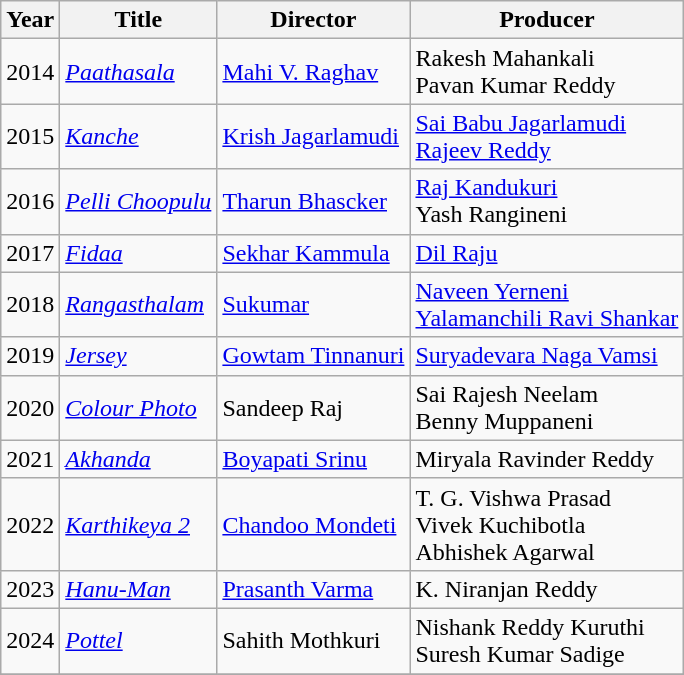<table class="wikitable sortable">
<tr>
<th>Year</th>
<th>Title</th>
<th>Director</th>
<th>Producer</th>
</tr>
<tr>
<td>2014</td>
<td><em><a href='#'>Paathasala</a></em></td>
<td><a href='#'>Mahi V. Raghav</a></td>
<td>Rakesh Mahankali<br>Pavan Kumar Reddy</td>
</tr>
<tr>
<td>2015</td>
<td><em><a href='#'>Kanche</a></em></td>
<td><a href='#'>Krish Jagarlamudi</a></td>
<td><a href='#'>Sai Babu Jagarlamudi<br>Rajeev Reddy</a></td>
</tr>
<tr>
<td>2016</td>
<td><em><a href='#'>Pelli Choopulu</a></em></td>
<td><a href='#'>Tharun Bhascker</a></td>
<td><a href='#'>Raj Kandukuri</a><br>Yash Rangineni</td>
</tr>
<tr>
<td>2017</td>
<td><em><a href='#'>Fidaa</a></em></td>
<td><a href='#'>Sekhar Kammula</a></td>
<td><a href='#'>Dil Raju</a></td>
</tr>
<tr>
<td>2018</td>
<td><em><a href='#'>Rangasthalam</a></em></td>
<td><a href='#'>Sukumar</a></td>
<td><a href='#'>Naveen Yerneni<br>Yalamanchili Ravi Shankar</a></td>
</tr>
<tr>
<td>2019</td>
<td><em><a href='#'>Jersey</a></em></td>
<td><a href='#'>Gowtam Tinnanuri</a></td>
<td><a href='#'>Suryadevara Naga Vamsi</a></td>
</tr>
<tr>
<td>2020</td>
<td><em><a href='#'>Colour Photo</a></em></td>
<td>Sandeep Raj</td>
<td>Sai Rajesh Neelam<br>Benny Muppaneni</td>
</tr>
<tr>
<td>2021</td>
<td><em><a href='#'>Akhanda</a></em></td>
<td><a href='#'>Boyapati Srinu</a></td>
<td>Miryala Ravinder Reddy</td>
</tr>
<tr>
<td>2022</td>
<td><em><a href='#'>Karthikeya 2</a></em></td>
<td><a href='#'>Chandoo Mondeti</a></td>
<td>T. G. Vishwa Prasad<br>Vivek Kuchibotla<br>Abhishek Agarwal</td>
</tr>
<tr>
<td>2023</td>
<td><em><a href='#'>Hanu-Man</a></em></td>
<td><a href='#'>Prasanth Varma</a></td>
<td>K. Niranjan Reddy</td>
</tr>
<tr>
<td>2024</td>
<td><em><a href='#'>Pottel</a></em></td>
<td>Sahith Mothkuri</td>
<td>Nishank Reddy Kuruthi<br>Suresh Kumar Sadige</td>
</tr>
<tr>
</tr>
</table>
